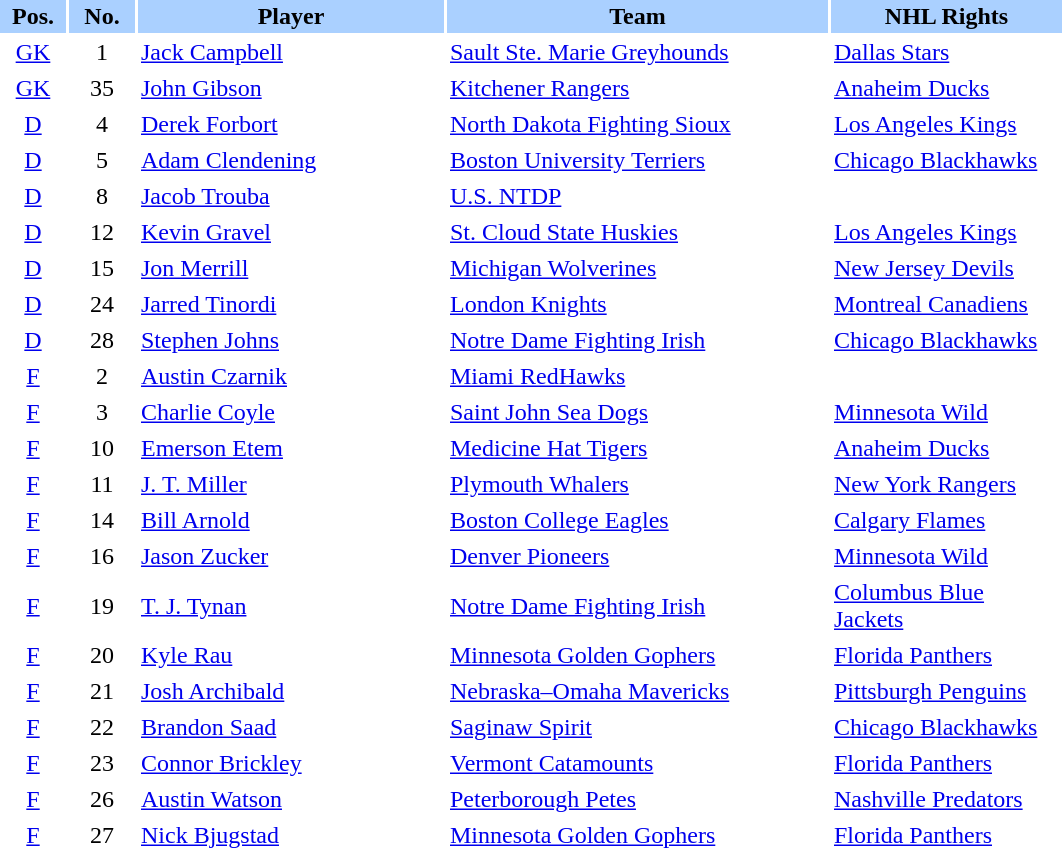<table border="0" cellspacing="2" cellpadding="2">
<tr bgcolor=AAD0FF>
<th width=40>Pos.</th>
<th width=40>No.</th>
<th width=200>Player</th>
<th width=250>Team</th>
<th width=150>NHL Rights</th>
</tr>
<tr>
<td style="text-align:center;"><a href='#'>GK</a></td>
<td style="text-align:center;">1</td>
<td><a href='#'>Jack Campbell</a></td>
<td> <a href='#'>Sault Ste. Marie Greyhounds</a></td>
<td><a href='#'>Dallas Stars</a></td>
</tr>
<tr>
<td style="text-align:center;"><a href='#'>GK</a></td>
<td style="text-align:center;">35</td>
<td><a href='#'>John Gibson</a></td>
<td> <a href='#'>Kitchener Rangers</a></td>
<td><a href='#'>Anaheim Ducks</a></td>
</tr>
<tr>
<td style="text-align:center;"><a href='#'>D</a></td>
<td style="text-align:center;">4</td>
<td><a href='#'>Derek Forbort</a></td>
<td> <a href='#'>North Dakota Fighting Sioux</a></td>
<td><a href='#'>Los Angeles Kings</a></td>
</tr>
<tr>
<td style="text-align:center;"><a href='#'>D</a></td>
<td style="text-align:center;">5</td>
<td><a href='#'>Adam Clendening</a></td>
<td> <a href='#'>Boston University Terriers</a></td>
<td><a href='#'>Chicago Blackhawks</a></td>
</tr>
<tr>
<td style="text-align:center;"><a href='#'>D</a></td>
<td style="text-align:center;">8</td>
<td><a href='#'>Jacob Trouba</a></td>
<td> <a href='#'>U.S. NTDP</a></td>
<td></td>
</tr>
<tr>
<td style="text-align:center;"><a href='#'>D</a></td>
<td style="text-align:center;">12</td>
<td><a href='#'>Kevin Gravel</a></td>
<td> <a href='#'>St. Cloud State Huskies</a></td>
<td><a href='#'>Los Angeles Kings</a></td>
</tr>
<tr>
<td style="text-align:center;"><a href='#'>D</a></td>
<td style="text-align:center;">15</td>
<td><a href='#'>Jon Merrill</a></td>
<td> <a href='#'>Michigan Wolverines</a></td>
<td><a href='#'>New Jersey Devils</a></td>
</tr>
<tr>
<td style="text-align:center;"><a href='#'>D</a></td>
<td style="text-align:center;">24</td>
<td><a href='#'>Jarred Tinordi</a></td>
<td> <a href='#'>London Knights</a></td>
<td><a href='#'>Montreal Canadiens</a></td>
</tr>
<tr>
<td style="text-align:center;"><a href='#'>D</a></td>
<td style="text-align:center;">28</td>
<td><a href='#'>Stephen Johns</a></td>
<td> <a href='#'>Notre Dame Fighting Irish</a></td>
<td><a href='#'>Chicago Blackhawks</a></td>
</tr>
<tr>
<td style="text-align:center;"><a href='#'>F</a></td>
<td style="text-align:center;">2</td>
<td><a href='#'>Austin Czarnik</a></td>
<td> <a href='#'>Miami RedHawks</a></td>
<td></td>
</tr>
<tr>
<td style="text-align:center;"><a href='#'>F</a></td>
<td style="text-align:center;">3</td>
<td><a href='#'>Charlie Coyle</a></td>
<td> <a href='#'>Saint John Sea Dogs</a></td>
<td><a href='#'>Minnesota Wild</a></td>
</tr>
<tr>
<td style="text-align:center;"><a href='#'>F</a></td>
<td style="text-align:center;">10</td>
<td><a href='#'>Emerson Etem</a></td>
<td> <a href='#'>Medicine Hat Tigers</a></td>
<td><a href='#'>Anaheim Ducks</a></td>
</tr>
<tr>
<td style="text-align:center;"><a href='#'>F</a></td>
<td style="text-align:center;">11</td>
<td><a href='#'>J. T. Miller</a></td>
<td> <a href='#'>Plymouth Whalers</a></td>
<td><a href='#'>New York Rangers</a></td>
</tr>
<tr>
<td style="text-align:center;"><a href='#'>F</a></td>
<td style="text-align:center;">14</td>
<td><a href='#'>Bill Arnold</a></td>
<td> <a href='#'>Boston College Eagles</a></td>
<td><a href='#'>Calgary Flames</a></td>
</tr>
<tr>
<td style="text-align:center;"><a href='#'>F</a></td>
<td style="text-align:center;">16</td>
<td><a href='#'>Jason Zucker</a></td>
<td> <a href='#'>Denver Pioneers</a></td>
<td><a href='#'>Minnesota Wild</a></td>
</tr>
<tr>
<td style="text-align:center;"><a href='#'>F</a></td>
<td style="text-align:center;">19</td>
<td><a href='#'>T. J. Tynan</a></td>
<td> <a href='#'>Notre Dame Fighting Irish</a></td>
<td><a href='#'>Columbus Blue Jackets</a></td>
</tr>
<tr>
<td style="text-align:center;"><a href='#'>F</a></td>
<td style="text-align:center;">20</td>
<td><a href='#'>Kyle Rau</a></td>
<td> <a href='#'>Minnesota Golden Gophers</a></td>
<td><a href='#'>Florida Panthers</a></td>
</tr>
<tr>
<td style="text-align:center;"><a href='#'>F</a></td>
<td style="text-align:center;">21</td>
<td><a href='#'>Josh Archibald</a></td>
<td> <a href='#'>Nebraska–Omaha Mavericks</a></td>
<td><a href='#'>Pittsburgh Penguins</a></td>
</tr>
<tr>
<td style="text-align:center;"><a href='#'>F</a></td>
<td style="text-align:center;">22</td>
<td><a href='#'>Brandon Saad</a></td>
<td> <a href='#'>Saginaw Spirit</a></td>
<td><a href='#'>Chicago Blackhawks</a></td>
</tr>
<tr>
<td style="text-align:center;"><a href='#'>F</a></td>
<td style="text-align:center;">23</td>
<td><a href='#'>Connor Brickley</a></td>
<td> <a href='#'>Vermont Catamounts</a></td>
<td><a href='#'>Florida Panthers</a></td>
</tr>
<tr>
<td style="text-align:center;"><a href='#'>F</a></td>
<td style="text-align:center;">26</td>
<td><a href='#'>Austin Watson</a></td>
<td> <a href='#'>Peterborough Petes</a></td>
<td><a href='#'>Nashville Predators</a></td>
</tr>
<tr>
<td style="text-align:center;"><a href='#'>F</a></td>
<td style="text-align:center;">27</td>
<td><a href='#'>Nick Bjugstad</a></td>
<td> <a href='#'>Minnesota Golden Gophers</a></td>
<td><a href='#'>Florida Panthers</a></td>
</tr>
</table>
